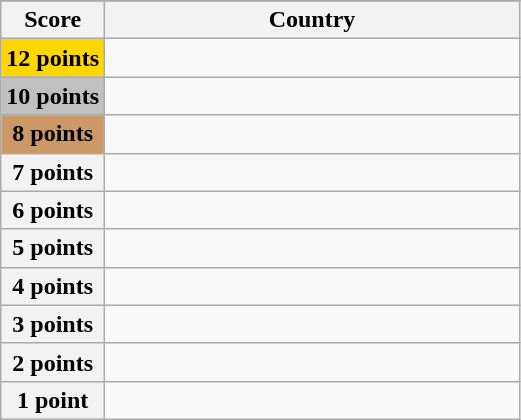<table class="wikitable">
<tr>
</tr>
<tr>
<th scope="col" width="20%">Score</th>
<th scope="col">Country</th>
</tr>
<tr>
<th scope="row" style="background:gold">12 points</th>
<td></td>
</tr>
<tr>
<th scope="row" style="background:silver">10 points</th>
<td></td>
</tr>
<tr>
<th scope="row" style="background:#CC9966">8 points</th>
<td></td>
</tr>
<tr>
<th scope="row">7 points</th>
<td></td>
</tr>
<tr>
<th scope="row">6 points</th>
<td></td>
</tr>
<tr>
<th scope="row">5 points</th>
<td></td>
</tr>
<tr>
<th scope="row">4 points</th>
<td></td>
</tr>
<tr>
<th scope="row">3 points</th>
<td></td>
</tr>
<tr>
<th scope="row">2 points</th>
<td></td>
</tr>
<tr>
<th scope="row">1 point</th>
<td></td>
</tr>
</table>
